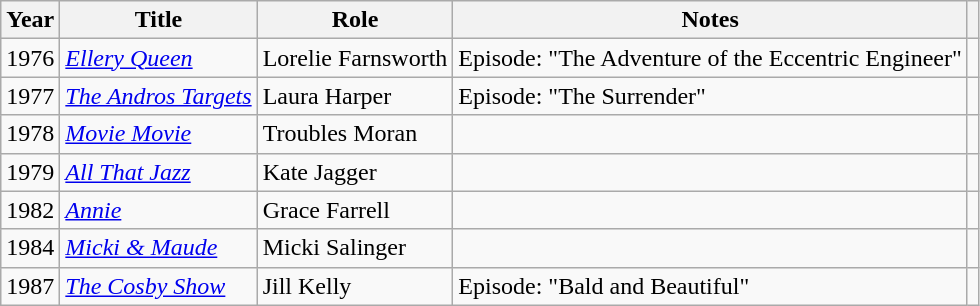<table class="wikitable sortable">
<tr>
<th>Year</th>
<th>Title</th>
<th>Role</th>
<th class="unsortable">Notes</th>
<th></th>
</tr>
<tr>
<td>1976</td>
<td><em><a href='#'>Ellery Queen</a></em></td>
<td>Lorelie Farnsworth</td>
<td>Episode: "The Adventure of the Eccentric Engineer"</td>
<td></td>
</tr>
<tr>
<td>1977</td>
<td><em><a href='#'>The Andros Targets</a></em></td>
<td>Laura Harper</td>
<td>Episode: "The Surrender"</td>
<td></td>
</tr>
<tr>
<td>1978</td>
<td><em><a href='#'>Movie Movie</a></em></td>
<td>Troubles Moran</td>
<td></td>
<td></td>
</tr>
<tr>
<td>1979</td>
<td><em><a href='#'>All That Jazz</a></em></td>
<td>Kate Jagger</td>
<td></td>
<td></td>
</tr>
<tr>
<td>1982</td>
<td><em><a href='#'>Annie</a></em></td>
<td>Grace Farrell</td>
<td></td>
<td></td>
</tr>
<tr>
<td>1984</td>
<td><em><a href='#'>Micki & Maude</a></em></td>
<td>Micki Salinger</td>
<td></td>
<td></td>
</tr>
<tr>
<td>1987</td>
<td><em><a href='#'>The Cosby Show</a></em></td>
<td>Jill Kelly</td>
<td>Episode: "Bald and Beautiful"</td>
<td></td>
</tr>
</table>
